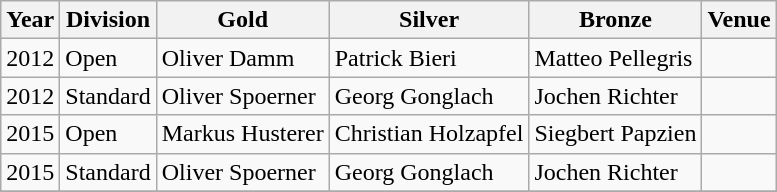<table class="wikitable sortable" style="text-align: left;">
<tr>
<th>Year</th>
<th>Division</th>
<th> Gold</th>
<th> Silver</th>
<th> Bronze</th>
<th>Venue</th>
</tr>
<tr>
<td>2012</td>
<td>Open</td>
<td> Oliver Damm</td>
<td> Patrick Bieri</td>
<td> Matteo Pellegris</td>
<td></td>
</tr>
<tr>
<td>2012</td>
<td>Standard</td>
<td> Oliver Spoerner</td>
<td> Georg Gonglach</td>
<td> Jochen Richter</td>
<td></td>
</tr>
<tr>
<td>2015</td>
<td>Open</td>
<td> Markus Husterer</td>
<td> Christian Holzapfel</td>
<td> Siegbert Papzien</td>
<td></td>
</tr>
<tr>
<td>2015</td>
<td>Standard</td>
<td> Oliver Spoerner</td>
<td> Georg Gonglach</td>
<td> Jochen Richter</td>
<td></td>
</tr>
<tr>
</tr>
</table>
